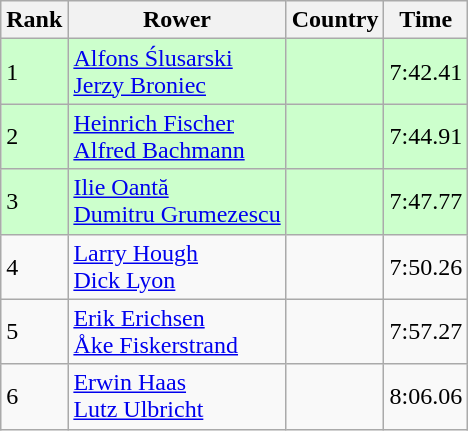<table class="wikitable sortable" style="text-align:middle">
<tr>
<th>Rank</th>
<th>Rower</th>
<th>Country</th>
<th>Time</th>
</tr>
<tr bgcolor=ccffcc>
<td>1</td>
<td><a href='#'>Alfons Ślusarski</a><br><a href='#'>Jerzy Broniec</a></td>
<td></td>
<td>7:42.41</td>
</tr>
<tr bgcolor=ccffcc>
<td>2</td>
<td><a href='#'>Heinrich Fischer</a><br><a href='#'>Alfred Bachmann</a></td>
<td></td>
<td>7:44.91</td>
</tr>
<tr bgcolor=ccffcc>
<td>3</td>
<td><a href='#'>Ilie Oantă</a><br><a href='#'>Dumitru Grumezescu</a></td>
<td></td>
<td>7:47.77</td>
</tr>
<tr>
<td>4</td>
<td><a href='#'>Larry Hough</a><br><a href='#'>Dick Lyon</a></td>
<td></td>
<td>7:50.26</td>
</tr>
<tr>
<td>5</td>
<td><a href='#'>Erik Erichsen</a><br><a href='#'>Åke Fiskerstrand</a></td>
<td></td>
<td>7:57.27</td>
</tr>
<tr>
<td>6</td>
<td><a href='#'>Erwin Haas</a><br><a href='#'>Lutz Ulbricht</a></td>
<td></td>
<td>8:06.06</td>
</tr>
</table>
